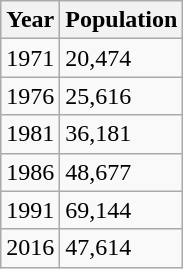<table class="wikitable">
<tr>
<th>Year</th>
<th>Population</th>
</tr>
<tr>
<td>1971</td>
<td>20,474</td>
</tr>
<tr>
<td>1976</td>
<td>25,616</td>
</tr>
<tr>
<td>1981</td>
<td>36,181</td>
</tr>
<tr>
<td>1986</td>
<td>48,677</td>
</tr>
<tr>
<td>1991</td>
<td>69,144</td>
</tr>
<tr>
<td>2016</td>
<td>47,614</td>
</tr>
</table>
